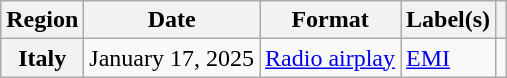<table class="wikitable plainrowheaders">
<tr>
<th scope="col">Region</th>
<th scope="col">Date</th>
<th scope="col">Format</th>
<th scope="col">Label(s)</th>
<th scope="col"></th>
</tr>
<tr>
<th scope="row">Italy</th>
<td>January 17, 2025</td>
<td><a href='#'>Radio airplay</a></td>
<td><a href='#'>EMI</a></td>
<td style="text-align:center"></td>
</tr>
</table>
